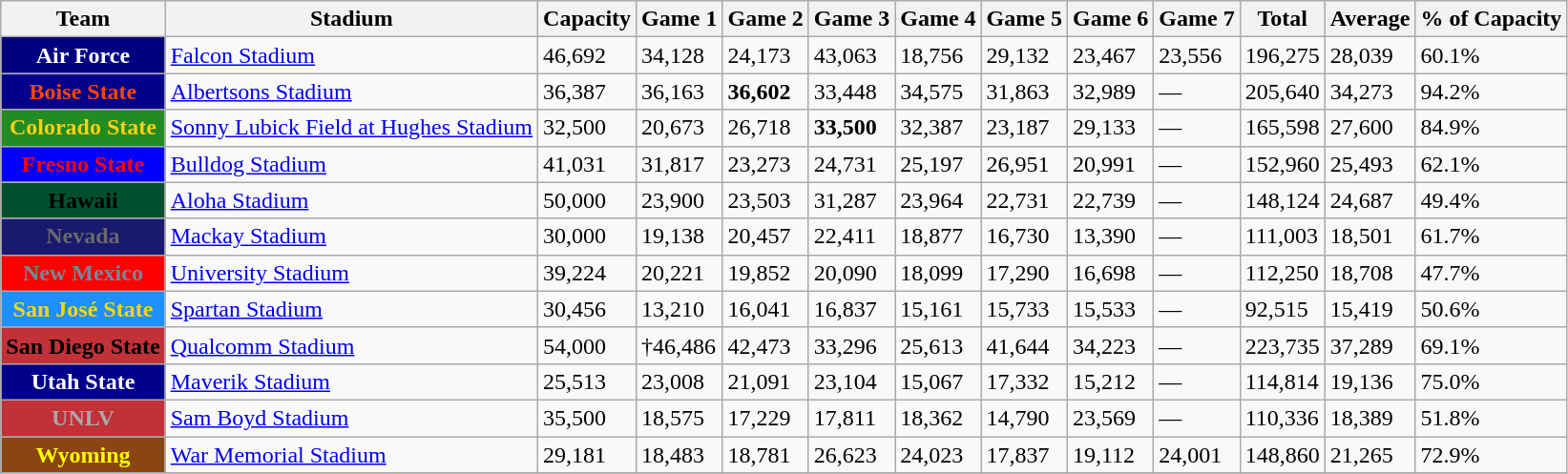<table class="wikitable sortable">
<tr>
<th>Team</th>
<th>Stadium</th>
<th>Capacity</th>
<th>Game 1</th>
<th>Game 2</th>
<th>Game 3</th>
<th>Game 4</th>
<th>Game 5</th>
<th>Game 6</th>
<th>Game 7</th>
<th>Total</th>
<th>Average</th>
<th>% of Capacity</th>
</tr>
<tr>
<th style="background:#000080; color:#FFFFFF;">Air Force</th>
<td><a href='#'>Falcon Stadium</a></td>
<td>46,692</td>
<td>34,128</td>
<td>24,173</td>
<td>43,063</td>
<td>18,756</td>
<td>29,132</td>
<td>23,467</td>
<td>23,556</td>
<td>196,275</td>
<td>28,039</td>
<td>60.1%</td>
</tr>
<tr>
<th style="background:#00008B; color:#FF4500;">Boise State</th>
<td><a href='#'>Albertsons Stadium</a></td>
<td>36,387</td>
<td>36,163</td>
<td><strong>36,602</strong></td>
<td>33,448</td>
<td>34,575</td>
<td>31,863</td>
<td>32,989</td>
<td>—</td>
<td>205,640</td>
<td>34,273</td>
<td>94.2%</td>
</tr>
<tr>
<th style="background:#228B22; color:#FCD116;">Colorado State</th>
<td><a href='#'>Sonny Lubick Field at Hughes Stadium</a></td>
<td>32,500</td>
<td>20,673</td>
<td>26,718</td>
<td><strong>33,500</strong></td>
<td>32,387</td>
<td>23,187</td>
<td>29,133</td>
<td>—</td>
<td>165,598</td>
<td>27,600</td>
<td>84.9%</td>
</tr>
<tr>
<th style="background:#0000FF; color:#FF0000;">Fresno State</th>
<td><a href='#'>Bulldog Stadium</a></td>
<td>41,031</td>
<td>31,817</td>
<td>23,273</td>
<td>24,731</td>
<td>25,197</td>
<td>26,951</td>
<td>20,991</td>
<td>—</td>
<td>152,960</td>
<td>25,493</td>
<td>62.1%</td>
</tr>
<tr>
<th style="background:#005030; color:#000000;">Hawaii</th>
<td><a href='#'>Aloha Stadium</a></td>
<td>50,000</td>
<td>23,900</td>
<td>23,503</td>
<td>31,287</td>
<td>23,964</td>
<td>22,731</td>
<td>22,739</td>
<td>—</td>
<td>148,124</td>
<td>24,687</td>
<td>49.4%</td>
</tr>
<tr>
<th style="background:#191970; color:#696969;">Nevada</th>
<td><a href='#'>Mackay Stadium</a></td>
<td>30,000</td>
<td>19,138</td>
<td>20,457</td>
<td>22,411</td>
<td>18,877</td>
<td>16,730</td>
<td>13,390</td>
<td>—</td>
<td>111,003</td>
<td>18,501</td>
<td>61.7%</td>
</tr>
<tr>
<th style="background:#FF0000; color:#778899;">New Mexico</th>
<td><a href='#'>University Stadium</a></td>
<td>39,224</td>
<td>20,221</td>
<td>19,852</td>
<td>20,090</td>
<td>18,099</td>
<td>17,290</td>
<td>16,698</td>
<td>—</td>
<td>112,250</td>
<td>18,708</td>
<td>47.7%</td>
</tr>
<tr>
<th style="background:#1E90FF; color:#FFD700;">San José State</th>
<td><a href='#'>Spartan Stadium</a></td>
<td>30,456</td>
<td>13,210</td>
<td>16,041</td>
<td>16,837</td>
<td>15,161</td>
<td>15,733</td>
<td>15,533</td>
<td>—</td>
<td>92,515</td>
<td>15,419</td>
<td>50.6%</td>
</tr>
<tr>
<th style="background:#C23038; color:#000000;">San Diego State</th>
<td><a href='#'>Qualcomm Stadium</a></td>
<td>54,000</td>
<td>†46,486</td>
<td>42,473</td>
<td>33,296</td>
<td>25,613</td>
<td>41,644</td>
<td>34,223</td>
<td>—</td>
<td>223,735</td>
<td>37,289</td>
<td>69.1%</td>
</tr>
<tr>
<th style="background:#00008B; color:#FFFFFF;">Utah State</th>
<td><a href='#'>Maverik Stadium</a></td>
<td>25,513</td>
<td>23,008</td>
<td>21,091</td>
<td>23,104</td>
<td>15,067</td>
<td>17,332</td>
<td>15,212</td>
<td>—</td>
<td>114,814</td>
<td>19,136</td>
<td>75.0%</td>
</tr>
<tr>
<th style="background:#C23038; color:#A9A9A9;">UNLV</th>
<td><a href='#'>Sam Boyd Stadium</a></td>
<td>35,500</td>
<td>18,575</td>
<td>17,229</td>
<td>17,811</td>
<td>18,362</td>
<td>14,790</td>
<td>23,569</td>
<td>—</td>
<td>110,336</td>
<td>18,389</td>
<td>51.8%</td>
</tr>
<tr>
<th style="background:#8B4513; color:#FFFF00;">Wyoming</th>
<td><a href='#'>War Memorial Stadium</a></td>
<td>29,181</td>
<td>18,483</td>
<td>18,781</td>
<td>26,623</td>
<td>24,023</td>
<td>17,837</td>
<td>19,112</td>
<td>24,001</td>
<td>148,860</td>
<td>21,265</td>
<td>72.9%</td>
</tr>
<tr>
</tr>
</table>
